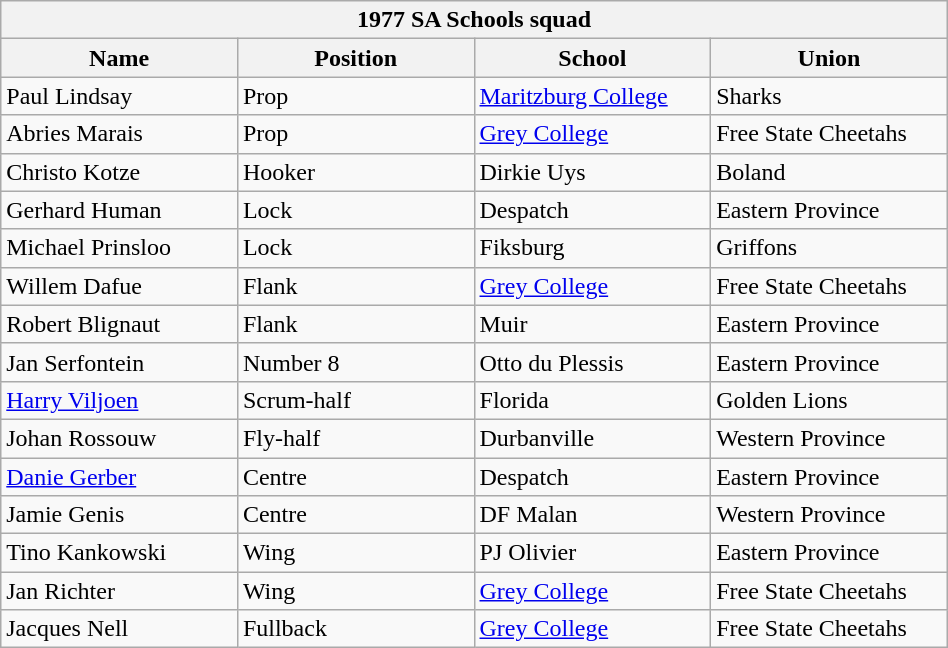<table class="wikitable" style="text-align:left; width:50%">
<tr>
<th colspan="100%">1977 SA Schools squad</th>
</tr>
<tr>
<th style="width:25%;">Name</th>
<th style="width:25%;">Position</th>
<th style="width:25%;">School</th>
<th style="width:25%;">Union</th>
</tr>
<tr>
<td>Paul Lindsay</td>
<td>Prop</td>
<td><a href='#'>Maritzburg College</a></td>
<td>Sharks</td>
</tr>
<tr>
<td>Abries Marais</td>
<td>Prop</td>
<td><a href='#'>Grey College</a></td>
<td>Free State Cheetahs</td>
</tr>
<tr>
<td>Christo Kotze</td>
<td>Hooker</td>
<td>Dirkie Uys</td>
<td>Boland</td>
</tr>
<tr>
<td>Gerhard Human</td>
<td>Lock</td>
<td>Despatch</td>
<td>Eastern Province</td>
</tr>
<tr>
<td>Michael Prinsloo</td>
<td>Lock</td>
<td>Fiksburg</td>
<td>Griffons</td>
</tr>
<tr>
<td>Willem Dafue</td>
<td>Flank</td>
<td><a href='#'>Grey College</a></td>
<td>Free State Cheetahs</td>
</tr>
<tr>
<td>Robert Blignaut</td>
<td>Flank</td>
<td>Muir</td>
<td>Eastern Province</td>
</tr>
<tr>
<td>Jan Serfontein</td>
<td>Number 8</td>
<td>Otto du Plessis</td>
<td>Eastern Province</td>
</tr>
<tr>
<td><a href='#'>Harry Viljoen</a></td>
<td>Scrum-half</td>
<td>Florida</td>
<td>Golden Lions</td>
</tr>
<tr>
<td>Johan Rossouw</td>
<td>Fly-half</td>
<td>Durbanville</td>
<td>Western Province</td>
</tr>
<tr>
<td><a href='#'>Danie Gerber</a></td>
<td>Centre</td>
<td>Despatch</td>
<td>Eastern Province</td>
</tr>
<tr>
<td>Jamie Genis</td>
<td>Centre</td>
<td>DF Malan</td>
<td>Western Province</td>
</tr>
<tr>
<td>Tino Kankowski</td>
<td>Wing</td>
<td>PJ Olivier</td>
<td>Eastern Province</td>
</tr>
<tr>
<td>Jan Richter</td>
<td>Wing</td>
<td><a href='#'>Grey College</a></td>
<td>Free State Cheetahs</td>
</tr>
<tr>
<td>Jacques Nell</td>
<td>Fullback</td>
<td><a href='#'>Grey College</a></td>
<td>Free State Cheetahs</td>
</tr>
</table>
